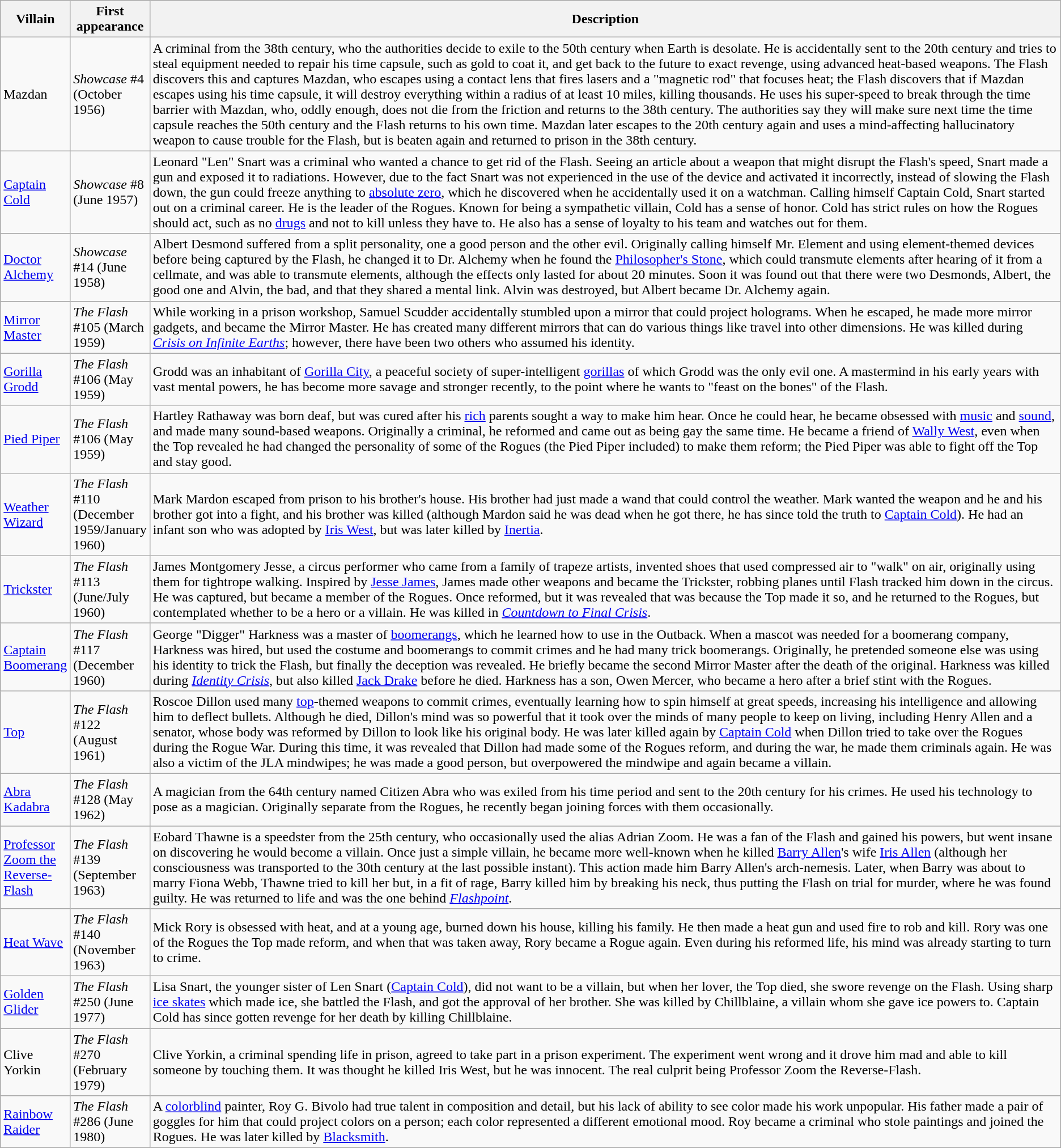<table class="wikitable">
<tr>
<th width="1%">Villain</th>
<th width="1%">First appearance</th>
<th>Description</th>
</tr>
<tr>
<td>Mazdan</td>
<td><em>Showcase</em> #4 (October 1956)</td>
<td>A criminal from the 38th century, who the authorities decide to exile to the 50th century when Earth is desolate. He is accidentally sent to the 20th century and tries to steal equipment needed to repair his time capsule, such as gold to coat it, and get back to the future to exact revenge, using advanced heat-based weapons. The Flash discovers this and captures Mazdan, who escapes using a contact lens that fires lasers and a "magnetic rod" that focuses heat; the Flash discovers that if Mazdan escapes using his time capsule, it will destroy everything within a radius of at least 10 miles, killing thousands. He uses his super-speed to break through the time barrier with Mazdan, who, oddly enough, does not die from the friction and returns to the 38th century. The authorities say they will make sure next time the time capsule reaches the 50th century and the Flash returns to his own time. Mazdan later escapes to the 20th century again and uses a mind-affecting hallucinatory weapon to cause trouble for the Flash, but is beaten again and returned to prison in the 38th century.</td>
</tr>
<tr>
<td><a href='#'>Captain Cold</a></td>
<td><em>Showcase</em> #8 (June 1957)</td>
<td>Leonard "Len" Snart was a criminal who wanted a chance to get rid of the Flash. Seeing an article about a weapon that might disrupt the Flash's speed, Snart made a gun and exposed it to radiations. However, due to the fact Snart was not experienced in the use of the device and activated it incorrectly, instead of slowing the Flash down, the gun could freeze anything to <a href='#'>absolute zero</a>, which he discovered when he accidentally used it on a watchman. Calling himself Captain Cold, Snart started out on a criminal career. He is the leader of the Rogues. Known for being a sympathetic villain, Cold has a sense of honor. Cold has strict rules on how the Rogues should act, such as no <a href='#'>drugs</a> and not to kill unless they have to. He also has a sense of loyalty to his team and watches out for them.</td>
</tr>
<tr>
<td><a href='#'>Doctor Alchemy</a></td>
<td><em>Showcase</em> #14 (June 1958)</td>
<td>Albert Desmond suffered from a split personality, one a good person and the other evil. Originally calling himself Mr. Element and using element-themed devices before being captured by the Flash, he changed it to Dr. Alchemy when he found the <a href='#'>Philosopher's Stone</a>, which could transmute elements after hearing of it from a cellmate, and was able to transmute elements, although the effects only lasted for about 20 minutes. Soon it was found out that there were two Desmonds, Albert, the good one and Alvin, the bad, and that they shared a mental link. Alvin was destroyed, but Albert became Dr. Alchemy again.</td>
</tr>
<tr>
<td><a href='#'>Mirror Master</a></td>
<td><em>The Flash</em> #105 (March 1959)</td>
<td>While working in a prison workshop, Samuel Scudder accidentally stumbled upon a mirror that could project holograms. When he escaped, he made more mirror gadgets, and became the Mirror Master. He has created many different mirrors that can do various things like travel into other dimensions. He was killed during <em><a href='#'>Crisis on Infinite Earths</a></em>; however, there have been two others who assumed his identity.</td>
</tr>
<tr>
<td><a href='#'>Gorilla Grodd</a></td>
<td><em>The Flash</em> #106 (May 1959)</td>
<td>Grodd was an inhabitant of <a href='#'>Gorilla City</a>, a peaceful society of super-intelligent <a href='#'>gorillas</a> of which Grodd was the only evil one. A mastermind in his early years with vast mental powers, he has become more savage and stronger recently, to the point where he wants to "feast on the bones" of the Flash.</td>
</tr>
<tr>
<td><a href='#'>Pied Piper</a></td>
<td><em>The Flash</em> #106 (May 1959)</td>
<td>Hartley Rathaway was born deaf, but was cured after his <a href='#'>rich</a> parents sought a way to make him hear. Once he could hear, he became obsessed with <a href='#'>music</a> and <a href='#'>sound</a>, and made many sound-based weapons. Originally a criminal, he reformed and came out as being gay the same time. He became a friend of <a href='#'>Wally West</a>, even when the Top revealed he had changed the personality of some of the Rogues (the Pied Piper included) to make them reform; the Pied Piper was able to fight off the Top and stay good.</td>
</tr>
<tr>
<td><a href='#'>Weather Wizard</a></td>
<td><em>The Flash</em> #110 (December 1959/January 1960)</td>
<td>Mark Mardon escaped from prison to his brother's house. His brother had just made a wand that could control the weather. Mark wanted the weapon and he and his brother got into a fight, and his brother was killed (although Mardon said he was dead when he got there, he has since told the truth to <a href='#'>Captain Cold</a>). He had an infant son who was adopted by <a href='#'>Iris West</a>, but was later killed by <a href='#'>Inertia</a>.</td>
</tr>
<tr>
<td><a href='#'>Trickster</a></td>
<td><em>The Flash</em> #113 (June/July 1960)</td>
<td>James Montgomery Jesse, a circus performer who came from a family of trapeze artists, invented shoes that used compressed air to "walk" on air, originally using them for tightrope walking. Inspired by <a href='#'>Jesse James</a>, James made other weapons and became the Trickster, robbing planes until Flash tracked him down in the circus. He was captured, but became a member of the Rogues. Once reformed, but it was revealed that was because the Top made it so, and he returned to the Rogues, but contemplated whether to be a hero or a villain. He was killed in <em><a href='#'>Countdown to Final Crisis</a></em>.</td>
</tr>
<tr>
<td><a href='#'>Captain Boomerang</a></td>
<td><em>The Flash</em> #117 (December 1960)</td>
<td>George "Digger" Harkness was a master of <a href='#'>boomerangs</a>, which he learned how to use in the Outback. When a mascot was needed for a boomerang company, Harkness was hired, but used the costume and boomerangs to commit crimes and he had many trick boomerangs. Originally, he pretended someone else was using his identity to trick the Flash, but finally the deception was revealed. He briefly became the second Mirror Master after the death of the original. Harkness was killed during <em><a href='#'>Identity Crisis</a></em>, but also killed <a href='#'>Jack Drake</a> before he died. Harkness has a son, Owen Mercer, who became a hero after a brief stint with the Rogues.</td>
</tr>
<tr>
<td><a href='#'>Top</a></td>
<td><em>The Flash</em> #122 (August 1961)</td>
<td>Roscoe Dillon used many <a href='#'>top</a>-themed weapons to commit crimes, eventually learning how to spin himself at great speeds, increasing his intelligence and allowing him to deflect bullets. Although he died, Dillon's mind was so powerful that it took over the minds of many people to keep on living, including Henry Allen and a senator, whose body was reformed by Dillon to look like his original body. He was later killed again by <a href='#'>Captain Cold</a> when Dillon tried to take over the Rogues during the Rogue War. During this time, it was revealed that Dillon had made some of the Rogues reform, and during the war, he made them criminals again. He was also a victim of the JLA mindwipes; he was made a good person, but overpowered the mindwipe and again became a villain.</td>
</tr>
<tr>
<td><a href='#'>Abra Kadabra</a></td>
<td><em>The Flash</em> #128 (May 1962)</td>
<td>A magician from the 64th century named Citizen Abra who was exiled from his time period and sent to the 20th century for his crimes. He used his technology to pose as a magician. Originally separate from the Rogues, he recently began joining forces with them occasionally.</td>
</tr>
<tr>
<td><a href='#'>Professor Zoom the Reverse-Flash</a></td>
<td><em>The Flash</em> #139 (September 1963)</td>
<td>Eobard Thawne is a speedster from the 25th century, who occasionally used the alias Adrian Zoom. He was a fan of the Flash and gained his powers, but went insane on discovering he would become a villain. Once just a simple villain, he became more well-known when he killed <a href='#'>Barry Allen</a>'s wife <a href='#'>Iris Allen</a> (although her consciousness was transported to the 30th century at the last possible instant). This action made him Barry Allen's arch-nemesis. Later, when Barry was about to marry Fiona Webb, Thawne tried to kill her but, in a fit of rage, Barry killed him by breaking his neck, thus putting the Flash on trial for murder, where he was found guilty. He was returned to life and was the one behind <em><a href='#'>Flashpoint</a></em>.</td>
</tr>
<tr>
<td><a href='#'>Heat Wave</a></td>
<td><em>The Flash</em> #140 (November 1963)</td>
<td>Mick Rory is obsessed with heat, and at a young age, burned down his house, killing his family. He then made a heat gun and used fire to rob and kill. Rory was one of the Rogues the Top made reform, and when that was taken away, Rory became a Rogue again. Even during his reformed life, his mind was already starting to turn to crime.</td>
</tr>
<tr>
<td><a href='#'>Golden Glider</a></td>
<td><em>The Flash</em> #250 (June 1977)</td>
<td>Lisa Snart, the younger sister of Len Snart (<a href='#'>Captain Cold</a>), did not want to be a villain, but when her lover, the Top died, she swore revenge on the Flash. Using sharp <a href='#'>ice skates</a> which made ice, she battled the Flash, and got the approval of her brother. She was killed by Chillblaine, a villain whom she gave ice powers to. Captain Cold has since gotten revenge for her death by killing Chillblaine.</td>
</tr>
<tr>
<td>Clive Yorkin</td>
<td><em>The Flash</em> #270 (February 1979)</td>
<td>Clive Yorkin, a criminal spending life in prison, agreed to take part in a prison experiment. The experiment went wrong and it drove him mad and able to kill someone by touching them. It was thought he killed Iris West, but he was innocent. The real culprit being Professor Zoom the Reverse-Flash.</td>
</tr>
<tr>
<td><a href='#'>Rainbow Raider</a></td>
<td><em>The Flash</em> #286 (June 1980)</td>
<td>A <a href='#'>colorblind</a> painter, Roy G. Bivolo had true talent in composition and detail, but his lack of ability to see color made his work unpopular. His father made a pair of goggles for him that could project colors on a person; each color represented a different emotional mood. Roy became a criminal who stole paintings and joined the Rogues. He was later killed by <a href='#'>Blacksmith</a>.</td>
</tr>
</table>
